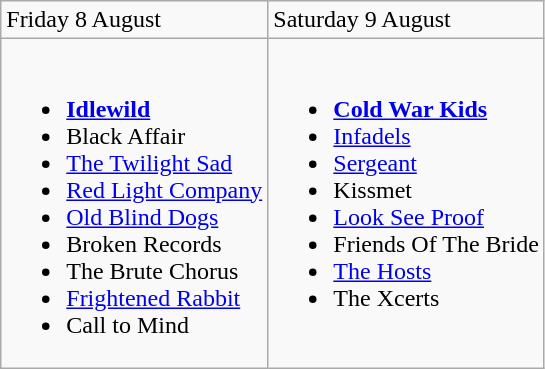<table class="wikitable">
<tr>
<td>Friday 8 August</td>
<td>Saturday 9 August</td>
</tr>
<tr valign="top">
<td><br><ul><li><strong><a href='#'>Idlewild</a></strong></li><li>Black Affair</li><li><a href='#'>The Twilight Sad</a></li><li><a href='#'>Red Light Company</a></li><li><a href='#'>Old Blind Dogs</a></li><li>Broken Records</li><li>The Brute Chorus</li><li><a href='#'>Frightened Rabbit</a></li><li>Call to Mind</li></ul></td>
<td><br><ul><li><strong><a href='#'>Cold War Kids</a></strong></li><li><a href='#'>Infadels</a></li><li><a href='#'>Sergeant</a></li><li>Kissmet</li><li><a href='#'>Look See Proof</a></li><li>Friends Of The Bride</li><li><a href='#'>The Hosts</a></li><li>The Xcerts</li></ul></td>
</tr>
</table>
